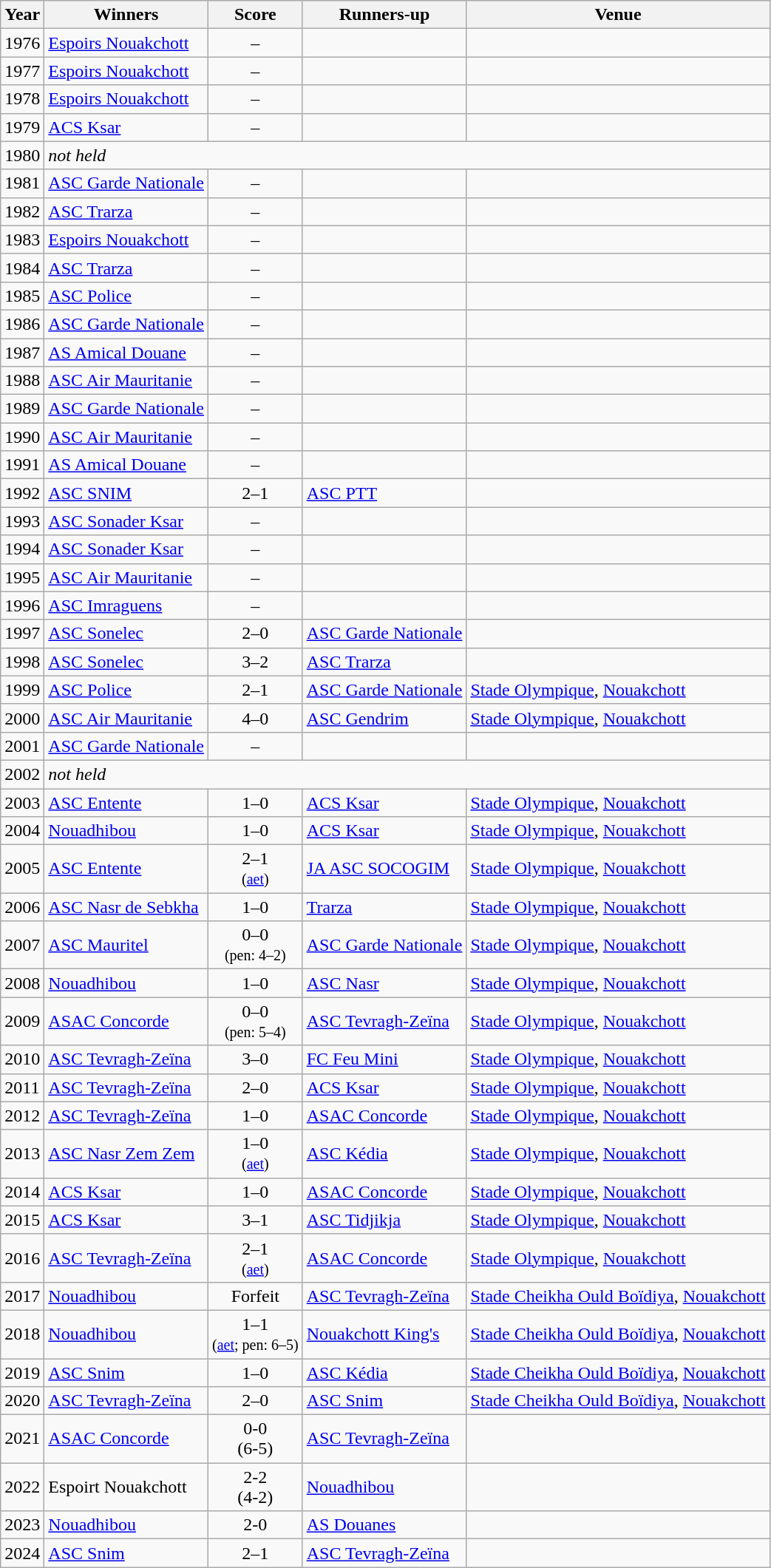<table class="wikitable">
<tr>
<th>Year</th>
<th>Winners</th>
<th>Score</th>
<th>Runners-up</th>
<th>Venue</th>
</tr>
<tr>
<td>1976</td>
<td><a href='#'>Espoirs Nouakchott</a></td>
<td align=center>–</td>
<td></td>
<td></td>
</tr>
<tr>
<td>1977</td>
<td><a href='#'>Espoirs Nouakchott</a></td>
<td align=center>–</td>
<td></td>
<td></td>
</tr>
<tr>
<td>1978</td>
<td><a href='#'>Espoirs Nouakchott</a></td>
<td align=center>–</td>
<td></td>
<td></td>
</tr>
<tr>
<td>1979</td>
<td><a href='#'>ACS Ksar</a></td>
<td align=center>–</td>
<td></td>
<td></td>
</tr>
<tr>
<td>1980</td>
<td colspan=4><em>not held</em></td>
</tr>
<tr>
<td>1981</td>
<td><a href='#'>ASC Garde Nationale</a></td>
<td align=center>–</td>
<td></td>
<td></td>
</tr>
<tr>
<td>1982</td>
<td><a href='#'>ASC Trarza</a></td>
<td align=center>–</td>
<td></td>
<td></td>
</tr>
<tr>
<td>1983</td>
<td><a href='#'>Espoirs Nouakchott</a></td>
<td align=center>–</td>
<td></td>
<td></td>
</tr>
<tr>
<td>1984</td>
<td><a href='#'>ASC Trarza</a></td>
<td align=center>–</td>
<td></td>
<td></td>
</tr>
<tr>
<td>1985</td>
<td><a href='#'>ASC Police</a></td>
<td align=center>–</td>
<td></td>
<td></td>
</tr>
<tr>
<td>1986</td>
<td><a href='#'>ASC Garde Nationale</a></td>
<td align=center>–</td>
<td></td>
<td></td>
</tr>
<tr>
<td>1987</td>
<td><a href='#'>AS Amical Douane</a></td>
<td align=center>–</td>
<td></td>
<td></td>
</tr>
<tr>
<td>1988</td>
<td><a href='#'>ASC Air Mauritanie</a></td>
<td align=center>–</td>
<td></td>
<td></td>
</tr>
<tr>
<td>1989</td>
<td><a href='#'>ASC Garde Nationale</a></td>
<td align=center>–</td>
<td></td>
<td></td>
</tr>
<tr>
<td>1990</td>
<td><a href='#'>ASC Air Mauritanie</a></td>
<td align=center>–</td>
<td></td>
<td></td>
</tr>
<tr>
<td>1991</td>
<td><a href='#'>AS Amical Douane</a></td>
<td align=center>–</td>
<td></td>
<td></td>
</tr>
<tr>
<td>1992</td>
<td><a href='#'>ASC SNIM</a></td>
<td align=center>2–1</td>
<td><a href='#'>ASC PTT</a></td>
<td></td>
</tr>
<tr>
<td>1993</td>
<td><a href='#'>ASC Sonader Ksar</a></td>
<td align=center>–</td>
<td></td>
<td></td>
</tr>
<tr>
<td>1994</td>
<td><a href='#'>ASC Sonader Ksar</a></td>
<td align=center>–</td>
<td></td>
<td></td>
</tr>
<tr>
<td>1995</td>
<td><a href='#'>ASC Air Mauritanie</a></td>
<td align=center>–</td>
<td></td>
<td></td>
</tr>
<tr>
<td>1996</td>
<td><a href='#'>ASC Imraguens</a></td>
<td align=center>–</td>
<td></td>
<td></td>
</tr>
<tr>
<td>1997</td>
<td><a href='#'>ASC Sonelec</a></td>
<td align=center>2–0</td>
<td><a href='#'>ASC Garde Nationale</a></td>
<td></td>
</tr>
<tr>
<td>1998</td>
<td><a href='#'>ASC Sonelec</a></td>
<td align=center>3–2</td>
<td><a href='#'>ASC Trarza</a></td>
<td></td>
</tr>
<tr>
<td>1999</td>
<td><a href='#'>ASC Police</a></td>
<td align=center>2–1</td>
<td><a href='#'>ASC Garde Nationale</a></td>
<td><a href='#'>Stade Olympique</a>, <a href='#'>Nouakchott</a></td>
</tr>
<tr>
<td>2000</td>
<td><a href='#'>ASC Air Mauritanie</a></td>
<td align=center>4–0</td>
<td><a href='#'>ASC Gendrim</a></td>
<td><a href='#'>Stade Olympique</a>, <a href='#'>Nouakchott</a></td>
</tr>
<tr>
<td>2001</td>
<td><a href='#'>ASC Garde Nationale</a></td>
<td align=center>–</td>
<td></td>
<td></td>
</tr>
<tr>
<td>2002</td>
<td colspan=4><em>not held</em></td>
</tr>
<tr>
<td>2003</td>
<td><a href='#'>ASC Entente</a></td>
<td align=center>1–0</td>
<td><a href='#'>ACS Ksar</a></td>
<td><a href='#'>Stade Olympique</a>, <a href='#'>Nouakchott</a></td>
</tr>
<tr>
<td>2004</td>
<td><a href='#'>Nouadhibou</a></td>
<td align=center>1–0</td>
<td><a href='#'>ACS Ksar</a></td>
<td><a href='#'>Stade Olympique</a>, <a href='#'>Nouakchott</a></td>
</tr>
<tr>
<td>2005</td>
<td><a href='#'>ASC Entente</a></td>
<td align=center>2–1 <br><small>(<a href='#'>aet</a>)</small></td>
<td><a href='#'>JA ASC SOCOGIM</a></td>
<td><a href='#'>Stade Olympique</a>, <a href='#'>Nouakchott</a></td>
</tr>
<tr>
<td>2006</td>
<td><a href='#'>ASC Nasr de Sebkha</a></td>
<td align=center>1–0</td>
<td><a href='#'>Trarza</a></td>
<td><a href='#'>Stade Olympique</a>, <a href='#'>Nouakchott</a></td>
</tr>
<tr>
<td>2007</td>
<td><a href='#'>ASC Mauritel</a></td>
<td align=center>0–0 <br><small>(pen: 4–2)</small></td>
<td><a href='#'>ASC Garde Nationale</a></td>
<td><a href='#'>Stade Olympique</a>, <a href='#'>Nouakchott</a></td>
</tr>
<tr>
<td>2008</td>
<td><a href='#'>Nouadhibou</a></td>
<td align=center>1–0</td>
<td><a href='#'>ASC Nasr</a></td>
<td><a href='#'>Stade Olympique</a>, <a href='#'>Nouakchott</a></td>
</tr>
<tr>
<td>2009</td>
<td><a href='#'>ASAC Concorde</a></td>
<td align=center>0–0 <br><small>(pen: 5–4)</small></td>
<td><a href='#'>ASC Tevragh-Zeïna</a></td>
<td><a href='#'>Stade Olympique</a>, <a href='#'>Nouakchott</a></td>
</tr>
<tr>
<td>2010</td>
<td><a href='#'>ASC Tevragh-Zeïna</a></td>
<td align=center>3–0</td>
<td><a href='#'>FC Feu Mini</a></td>
<td><a href='#'>Stade Olympique</a>, <a href='#'>Nouakchott</a></td>
</tr>
<tr>
<td>2011</td>
<td><a href='#'>ASC Tevragh-Zeïna</a></td>
<td align=center>2–0</td>
<td><a href='#'>ACS Ksar</a></td>
<td><a href='#'>Stade Olympique</a>, <a href='#'>Nouakchott</a></td>
</tr>
<tr>
<td>2012</td>
<td><a href='#'>ASC Tevragh-Zeïna</a></td>
<td align=center>1–0</td>
<td><a href='#'>ASAC Concorde</a></td>
<td><a href='#'>Stade Olympique</a>, <a href='#'>Nouakchott</a></td>
</tr>
<tr>
<td>2013</td>
<td><a href='#'>ASC Nasr Zem Zem</a></td>
<td align=center>1–0 <br><small>(<a href='#'>aet</a>)</small></td>
<td><a href='#'>ASC Kédia</a></td>
<td><a href='#'>Stade Olympique</a>, <a href='#'>Nouakchott</a></td>
</tr>
<tr>
<td>2014</td>
<td><a href='#'>ACS Ksar</a></td>
<td align=center>1–0</td>
<td><a href='#'>ASAC Concorde</a></td>
<td><a href='#'>Stade Olympique</a>, <a href='#'>Nouakchott</a></td>
</tr>
<tr>
<td>2015</td>
<td><a href='#'>ACS Ksar</a></td>
<td align=center>3–1</td>
<td><a href='#'>ASC Tidjikja</a></td>
<td><a href='#'>Stade Olympique</a>, <a href='#'>Nouakchott</a></td>
</tr>
<tr>
<td>2016</td>
<td><a href='#'>ASC Tevragh-Zeïna</a></td>
<td align=center>2–1 <br><small>(<a href='#'>aet</a>)</small></td>
<td><a href='#'>ASAC Concorde</a></td>
<td><a href='#'>Stade Olympique</a>, <a href='#'>Nouakchott</a></td>
</tr>
<tr>
<td>2017</td>
<td><a href='#'>Nouadhibou</a></td>
<td align=center>Forfeit</td>
<td><a href='#'>ASC Tevragh-Zeïna</a></td>
<td><a href='#'>Stade Cheikha Ould Boïdiya</a>, <a href='#'>Nouakchott</a></td>
</tr>
<tr>
<td>2018</td>
<td><a href='#'>Nouadhibou</a></td>
<td align=center>1–1 <br><small>(<a href='#'>aet</a>; pen: 6–5)</small></td>
<td><a href='#'>Nouakchott King's</a></td>
<td><a href='#'>Stade Cheikha Ould Boïdiya</a>, <a href='#'>Nouakchott</a></td>
</tr>
<tr>
<td>2019</td>
<td><a href='#'>ASC Snim</a></td>
<td align=center>1–0</td>
<td><a href='#'>ASC Kédia</a></td>
<td><a href='#'>Stade Cheikha Ould Boïdiya</a>, <a href='#'>Nouakchott</a></td>
</tr>
<tr>
<td>2020</td>
<td><a href='#'>ASC Tevragh-Zeïna</a></td>
<td align=center>2–0</td>
<td><a href='#'>ASC Snim</a></td>
<td><a href='#'>Stade Cheikha Ould Boïdiya</a>, <a href='#'>Nouakchott</a></td>
</tr>
<tr>
<td>2021</td>
<td><a href='#'>ASAC Concorde</a></td>
<td align=center>0-0<br>(6-5)</td>
<td><a href='#'>ASC Tevragh-Zeïna</a></td>
<td></td>
</tr>
<tr>
<td>2022</td>
<td>Espoirt Nouakchott</td>
<td align=center>2-2<br> (4-2)</td>
<td><a href='#'>Nouadhibou</a></td>
<td></td>
</tr>
<tr>
<td>2023</td>
<td><a href='#'>Nouadhibou</a></td>
<td align=center>2-0</td>
<td><a href='#'>AS Douanes</a></td>
<td></td>
</tr>
<tr>
<td>2024</td>
<td><a href='#'>ASC Snim</a></td>
<td align=center>2–1</td>
<td><a href='#'>ASC Tevragh-Zeïna</a></td>
<td></td>
</tr>
</table>
